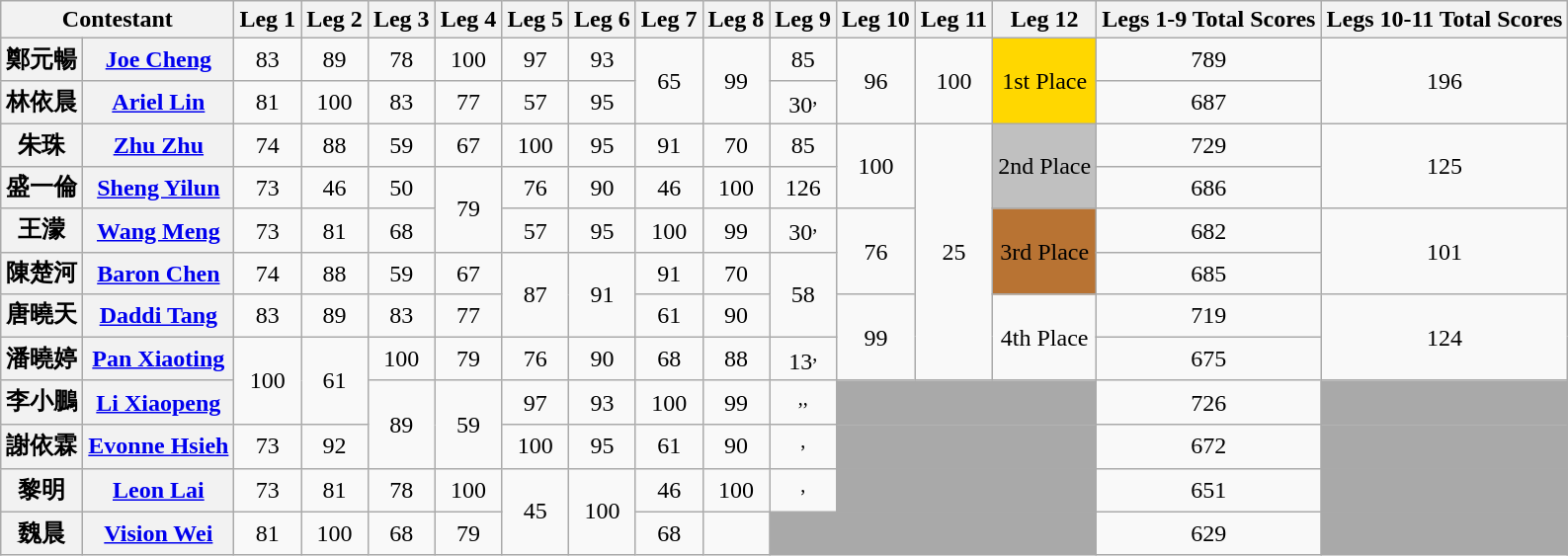<table class="wikitable sortable" style="text-align:center;">
<tr>
<th colspan=2>Contestant</th>
<th>Leg 1</th>
<th>Leg 2</th>
<th>Leg 3</th>
<th>Leg 4</th>
<th>Leg 5</th>
<th>Leg 6</th>
<th>Leg 7</th>
<th>Leg 8 </th>
<th>Leg 9</th>
<th>Leg 10</th>
<th>Leg 11</th>
<th>Leg 12</th>
<th>Legs 1-9 Total Scores</th>
<th>Legs 10-11 Total Scores</th>
</tr>
<tr>
<th>鄭元暢</th>
<th><a href='#'>Joe Cheng</a></th>
<td>83</td>
<td>89</td>
<td>78</td>
<td>100</td>
<td>97</td>
<td>93</td>
<td rowspan="2">65</td>
<td rowspan="2">99</td>
<td>85</td>
<td rowspan="2">96</td>
<td rowspan="2">100</td>
<td rowspan="2" bgcolor=#FFD700>1st Place</td>
<td>789</td>
<td rowspan="2">196</td>
</tr>
<tr>
<th>林依晨</th>
<th><a href='#'>Ariel Lin</a></th>
<td>81</td>
<td>100</td>
<td>83</td>
<td>77</td>
<td>57</td>
<td>95</td>
<td>30<sup>,</sup></td>
<td>687</td>
</tr>
<tr>
<th>朱珠</th>
<th><a href='#'>Zhu Zhu</a></th>
<td>74</td>
<td>88</td>
<td>59</td>
<td>67</td>
<td>100</td>
<td>95</td>
<td>91</td>
<td>70</td>
<td>85</td>
<td rowspan="2">100</td>
<td rowspan="6">25</td>
<td rowspan="2" bgcolor=#C0C0C0>2nd Place</td>
<td>729</td>
<td rowspan="2">125</td>
</tr>
<tr>
<th>盛一倫</th>
<th><a href='#'>Sheng Yilun</a></th>
<td>73</td>
<td>46</td>
<td>50</td>
<td rowspan="2">79</td>
<td>76</td>
<td>90</td>
<td>46</td>
<td>100</td>
<td>126</td>
<td>686</td>
</tr>
<tr>
<th>王濛</th>
<th><a href='#'>Wang Meng</a></th>
<td>73</td>
<td>81</td>
<td>68</td>
<td>57</td>
<td>95</td>
<td>100</td>
<td>99</td>
<td>30<sup>,</sup></td>
<td rowspan="2">76</td>
<td rowspan="2" bgcolor=#B87333>3rd Place</td>
<td>682</td>
<td rowspan="2">101</td>
</tr>
<tr>
<th>陳楚河</th>
<th><a href='#'>Baron Chen</a></th>
<td>74</td>
<td>88</td>
<td>59</td>
<td>67</td>
<td rowspan="2">87</td>
<td rowspan="2">91</td>
<td>91</td>
<td>70 </td>
<td rowspan="2">58</td>
<td>685</td>
</tr>
<tr>
<th>唐曉天</th>
<th><a href='#'>Daddi Tang</a></th>
<td>83</td>
<td>89</td>
<td>83</td>
<td>77</td>
<td>61</td>
<td>90</td>
<td rowspan="2">99</td>
<td rowspan="2">4th Place</td>
<td>719</td>
<td rowspan="2">124</td>
</tr>
<tr>
<th>潘曉婷</th>
<th><a href='#'>Pan Xiaoting</a></th>
<td rowspan="2">100</td>
<td rowspan="2">61</td>
<td>100</td>
<td>79</td>
<td>76</td>
<td>90</td>
<td>68</td>
<td>88</td>
<td>13<sup>,</sup></td>
<td>675</td>
</tr>
<tr>
<th>李小鵬</th>
<th><a href='#'>Li Xiaopeng</a></th>
<td rowspan="2">89 </td>
<td rowspan="2">59</td>
<td>97</td>
<td>93</td>
<td>100</td>
<td>99</td>
<td><sup>,</sup><sup>,</sup></td>
<td colspan="3" bgcolor="darkgray"></td>
<td>726</td>
<td colspan="1" bgcolor="darkgray"></td>
</tr>
<tr>
<th>謝依霖</th>
<th><a href='#'>Evonne Hsieh</a></th>
<td>73</td>
<td>92</td>
<td>100</td>
<td>95</td>
<td>61</td>
<td>90</td>
<td><sup>,</sup></td>
<td colspan="3" bgcolor="darkgray"></td>
<td>672</td>
<td colspan="1" bgcolor="darkgray"></td>
</tr>
<tr>
<th>黎明</th>
<th><a href='#'>Leon Lai</a></th>
<td>73</td>
<td>81</td>
<td>78</td>
<td>100</td>
<td rowspan="2">45</td>
<td rowspan="2">100</td>
<td>46</td>
<td>100</td>
<td><sup>,</sup></td>
<td colspan="3" bgcolor="darkgray"></td>
<td>651</td>
<td colspan="1" bgcolor="darkgray"></td>
</tr>
<tr>
<th>魏晨</th>
<th><a href='#'>Vision Wei</a></th>
<td>81</td>
<td>100</td>
<td>68</td>
<td>79</td>
<td>68</td>
<td></td>
<td colspan="4" bgcolor="darkgray"></td>
<td>629</td>
<td colspan="1" bgcolor="darkgray"></td>
</tr>
</table>
